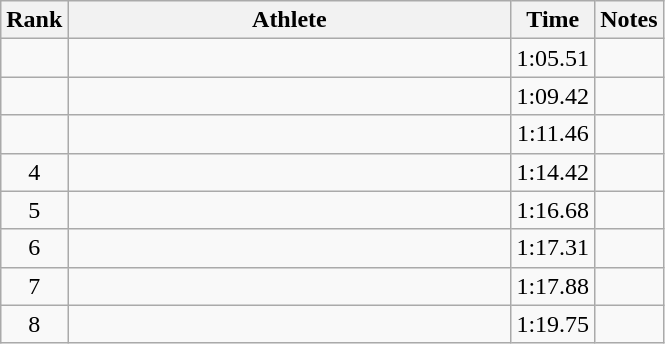<table class="wikitable" style="text-align:center">
<tr>
<th>Rank</th>
<th Style="width:18em">Athlete</th>
<th>Time</th>
<th>Notes</th>
</tr>
<tr>
<td></td>
<td style="text-align:left"></td>
<td>1:05.51</td>
<td></td>
</tr>
<tr>
<td></td>
<td style="text-align:left"></td>
<td>1:09.42</td>
<td></td>
</tr>
<tr>
<td></td>
<td style="text-align:left"></td>
<td>1:11.46</td>
<td></td>
</tr>
<tr>
<td>4</td>
<td style="text-align:left"></td>
<td>1:14.42</td>
<td></td>
</tr>
<tr>
<td>5</td>
<td style="text-align:left"></td>
<td>1:16.68</td>
<td></td>
</tr>
<tr>
<td>6</td>
<td style="text-align:left"></td>
<td>1:17.31</td>
<td></td>
</tr>
<tr>
<td>7</td>
<td style="text-align:left"></td>
<td>1:17.88</td>
<td></td>
</tr>
<tr>
<td>8</td>
<td style="text-align:left"></td>
<td>1:19.75</td>
<td></td>
</tr>
</table>
